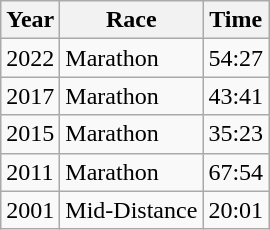<table class="wikitable">
<tr>
<th>Year</th>
<th>Race</th>
<th>Time</th>
</tr>
<tr>
<td>2022</td>
<td>Marathon</td>
<td>54:27</td>
</tr>
<tr>
<td>2017</td>
<td>Marathon</td>
<td>43:41</td>
</tr>
<tr>
<td>2015</td>
<td>Marathon</td>
<td>35:23</td>
</tr>
<tr>
<td>2011</td>
<td>Marathon</td>
<td>67:54</td>
</tr>
<tr>
<td>2001</td>
<td>Mid-Distance</td>
<td>20:01</td>
</tr>
</table>
